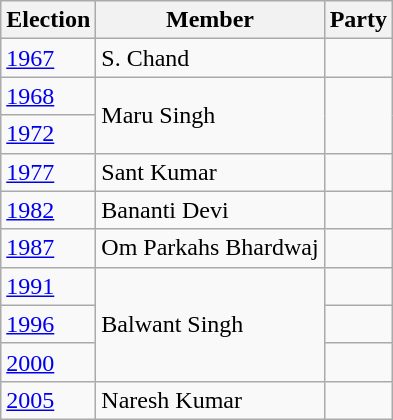<table class="wikitable sortable">
<tr>
<th>Election</th>
<th>Member</th>
<th colspan=2>Party</th>
</tr>
<tr>
<td><a href='#'>1967</a></td>
<td>S. Chand</td>
<td></td>
</tr>
<tr>
<td><a href='#'>1968</a></td>
<td rowspan=2>Maru Singh</td>
</tr>
<tr>
<td><a href='#'>1972</a></td>
</tr>
<tr>
<td><a href='#'>1977</a></td>
<td>Sant Kumar</td>
<td></td>
</tr>
<tr>
<td><a href='#'>1982</a></td>
<td>Bananti Devi</td>
<td></td>
</tr>
<tr>
<td><a href='#'>1987</a></td>
<td>Om Parkahs Bhardwaj</td>
</tr>
<tr>
<td><a href='#'>1991</a></td>
<td rowspan=3>Balwant Singh</td>
<td></td>
</tr>
<tr>
<td><a href='#'>1996</a></td>
<td></td>
</tr>
<tr>
<td><a href='#'>2000</a></td>
<td></td>
</tr>
<tr>
<td><a href='#'>2005</a></td>
<td>Naresh Kumar</td>
<td></td>
</tr>
</table>
